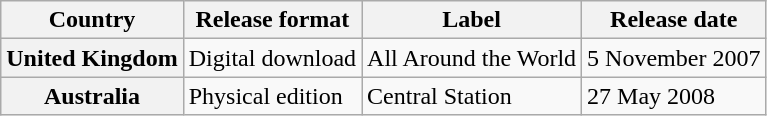<table class="wikitable plainrowheaders">
<tr>
<th scope="col">Country</th>
<th scope="col">Release format</th>
<th scope="col">Label</th>
<th scope="col">Release date</th>
</tr>
<tr>
<th scope="row">United Kingdom</th>
<td>Digital download</td>
<td>All Around the World</td>
<td>5 November 2007</td>
</tr>
<tr>
<th scope="row">Australia</th>
<td>Physical edition</td>
<td>Central Station</td>
<td>27 May 2008</td>
</tr>
</table>
